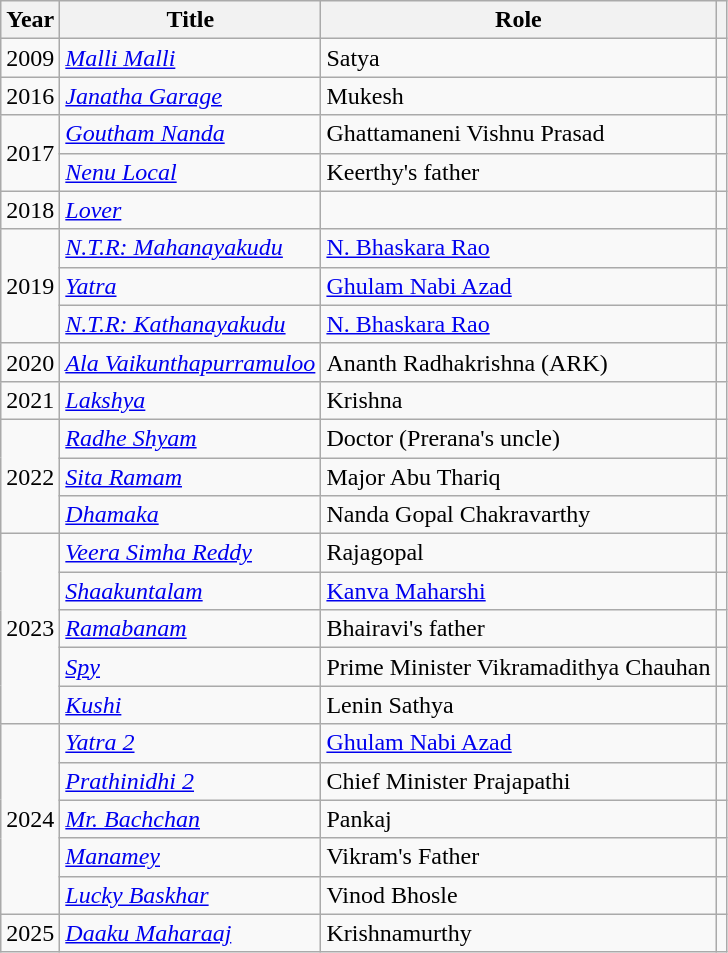<table class="wikitable plainrowheaders sortable" style="margin-right: 0;">
<tr>
<th>Year</th>
<th>Title</th>
<th>Role</th>
<th scope="col" class="unsortable" ></th>
</tr>
<tr>
<td>2009</td>
<td><em><a href='#'>Malli Malli</a></em></td>
<td>Satya</td>
<td></td>
</tr>
<tr>
<td>2016</td>
<td><em><a href='#'>Janatha Garage</a></em></td>
<td>Mukesh</td>
<td></td>
</tr>
<tr>
<td rowspan="2">2017</td>
<td><em><a href='#'>Goutham Nanda</a></em></td>
<td>Ghattamaneni Vishnu Prasad</td>
<td></td>
</tr>
<tr>
<td><em><a href='#'>Nenu Local</a></em></td>
<td>Keerthy's father</td>
<td></td>
</tr>
<tr>
<td>2018</td>
<td><em><a href='#'>Lover</a></em></td>
<td></td>
<td></td>
</tr>
<tr>
<td rowspan="3">2019</td>
<td><em> <a href='#'>N.T.R: Mahanayakudu</a></em></td>
<td><a href='#'>N. Bhaskara Rao</a></td>
<td></td>
</tr>
<tr>
<td><em><a href='#'>Yatra</a></em></td>
<td><a href='#'>Ghulam Nabi Azad</a></td>
<td></td>
</tr>
<tr>
<td><em><a href='#'>N.T.R: Kathanayakudu</a></em></td>
<td><a href='#'>N. Bhaskara Rao</a></td>
<td></td>
</tr>
<tr>
<td>2020</td>
<td><em><a href='#'>Ala Vaikunthapurramuloo</a></em></td>
<td>Ananth Radhakrishna (ARK)</td>
<td></td>
</tr>
<tr>
<td>2021</td>
<td><em><a href='#'>Lakshya</a></em></td>
<td>Krishna</td>
<td></td>
</tr>
<tr>
<td rowspan="3">2022</td>
<td><em><a href='#'>Radhe Shyam</a></em></td>
<td>Doctor (Prerana's uncle)</td>
<td></td>
</tr>
<tr>
<td><em><a href='#'>Sita Ramam</a></em></td>
<td>Major Abu Thariq</td>
<td></td>
</tr>
<tr>
<td><em><a href='#'>Dhamaka</a></em></td>
<td>Nanda Gopal Chakravarthy</td>
<td></td>
</tr>
<tr>
<td rowspan="5">2023</td>
<td><em><a href='#'>Veera Simha Reddy</a></em></td>
<td>Rajagopal</td>
<td></td>
</tr>
<tr>
<td><em><a href='#'>Shaakuntalam</a></em></td>
<td><a href='#'>Kanva Maharshi</a></td>
<td></td>
</tr>
<tr>
<td><em><a href='#'>Ramabanam</a></em></td>
<td>Bhairavi's father</td>
<td></td>
</tr>
<tr>
<td><em><a href='#'>Spy</a></em></td>
<td>Prime Minister Vikramadithya Chauhan</td>
<td></td>
</tr>
<tr>
<td><em><a href='#'>Kushi</a></em></td>
<td>Lenin Sathya</td>
<td></td>
</tr>
<tr>
<td rowspan="5">2024</td>
<td><em><a href='#'>Yatra 2</a></em></td>
<td><a href='#'>Ghulam Nabi Azad</a></td>
<td></td>
</tr>
<tr>
<td><em><a href='#'>Prathinidhi 2</a></em></td>
<td>Chief Minister Prajapathi</td>
<td></td>
</tr>
<tr>
<td><em><a href='#'>Mr. Bachchan</a></em></td>
<td>Pankaj</td>
<td></td>
</tr>
<tr>
<td><em><a href='#'>Manamey</a></em></td>
<td>Vikram's Father</td>
<td></td>
</tr>
<tr>
<td><em><a href='#'>Lucky Baskhar</a></em></td>
<td>Vinod Bhosle</td>
<td></td>
</tr>
<tr>
<td>2025</td>
<td><em><a href='#'>Daaku Maharaaj</a></em></td>
<td>Krishnamurthy</td>
<td></td>
</tr>
</table>
